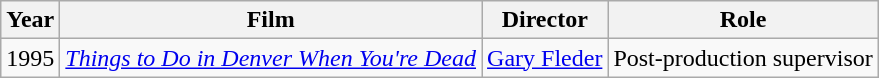<table class="wikitable">
<tr>
<th>Year</th>
<th>Film</th>
<th>Director</th>
<th>Role</th>
</tr>
<tr>
<td>1995</td>
<td><em><a href='#'>Things to Do in Denver When You're Dead</a></em></td>
<td><a href='#'>Gary Fleder</a></td>
<td>Post-production supervisor</td>
</tr>
</table>
